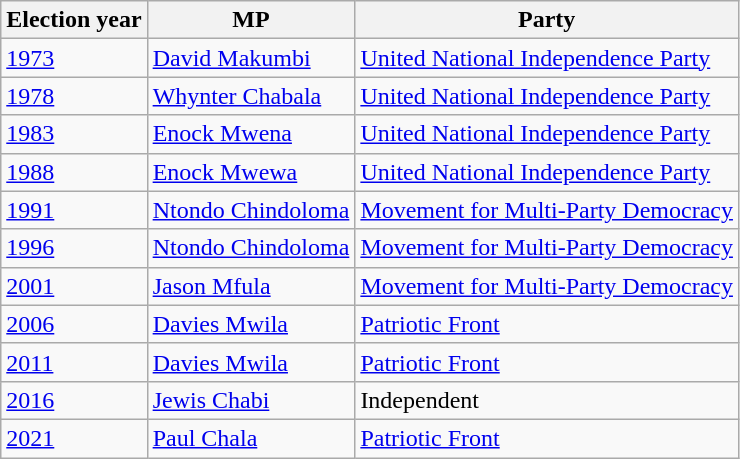<table class=wikitable>
<tr>
<th>Election year</th>
<th>MP</th>
<th>Party</th>
</tr>
<tr>
<td><a href='#'>1973</a></td>
<td><a href='#'>David Makumbi</a></td>
<td><a href='#'>United National Independence Party</a></td>
</tr>
<tr>
<td><a href='#'>1978</a></td>
<td><a href='#'>Whynter Chabala</a></td>
<td><a href='#'>United National Independence Party</a></td>
</tr>
<tr>
<td><a href='#'>1983</a></td>
<td><a href='#'>Enock Mwena</a></td>
<td><a href='#'>United National Independence Party</a></td>
</tr>
<tr>
<td><a href='#'>1988</a></td>
<td><a href='#'>Enock Mwewa</a></td>
<td><a href='#'>United National Independence Party</a></td>
</tr>
<tr>
<td><a href='#'>1991</a></td>
<td><a href='#'>Ntondo Chindoloma</a></td>
<td><a href='#'>Movement for Multi-Party Democracy</a></td>
</tr>
<tr>
<td><a href='#'>1996</a></td>
<td><a href='#'>Ntondo Chindoloma</a></td>
<td><a href='#'>Movement for Multi-Party Democracy</a></td>
</tr>
<tr>
<td><a href='#'>2001</a></td>
<td><a href='#'>Jason Mfula</a></td>
<td><a href='#'>Movement for Multi-Party Democracy</a></td>
</tr>
<tr>
<td><a href='#'>2006</a></td>
<td><a href='#'>Davies Mwila</a></td>
<td><a href='#'>Patriotic Front</a></td>
</tr>
<tr>
<td><a href='#'>2011</a></td>
<td><a href='#'>Davies Mwila</a></td>
<td><a href='#'>Patriotic Front</a></td>
</tr>
<tr>
<td><a href='#'>2016</a></td>
<td><a href='#'>Jewis Chabi</a></td>
<td>Independent</td>
</tr>
<tr>
<td><a href='#'>2021</a></td>
<td><a href='#'>Paul Chala</a></td>
<td><a href='#'>Patriotic Front</a></td>
</tr>
</table>
